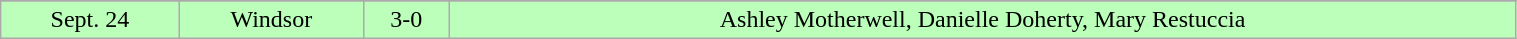<table class="wikitable" width="80%">
<tr align="center">
</tr>
<tr align="center" bgcolor="bbffbb">
<td>Sept. 24</td>
<td>Windsor</td>
<td>3-0</td>
<td>Ashley Motherwell, Danielle Doherty, Mary Restuccia</td>
</tr>
</table>
